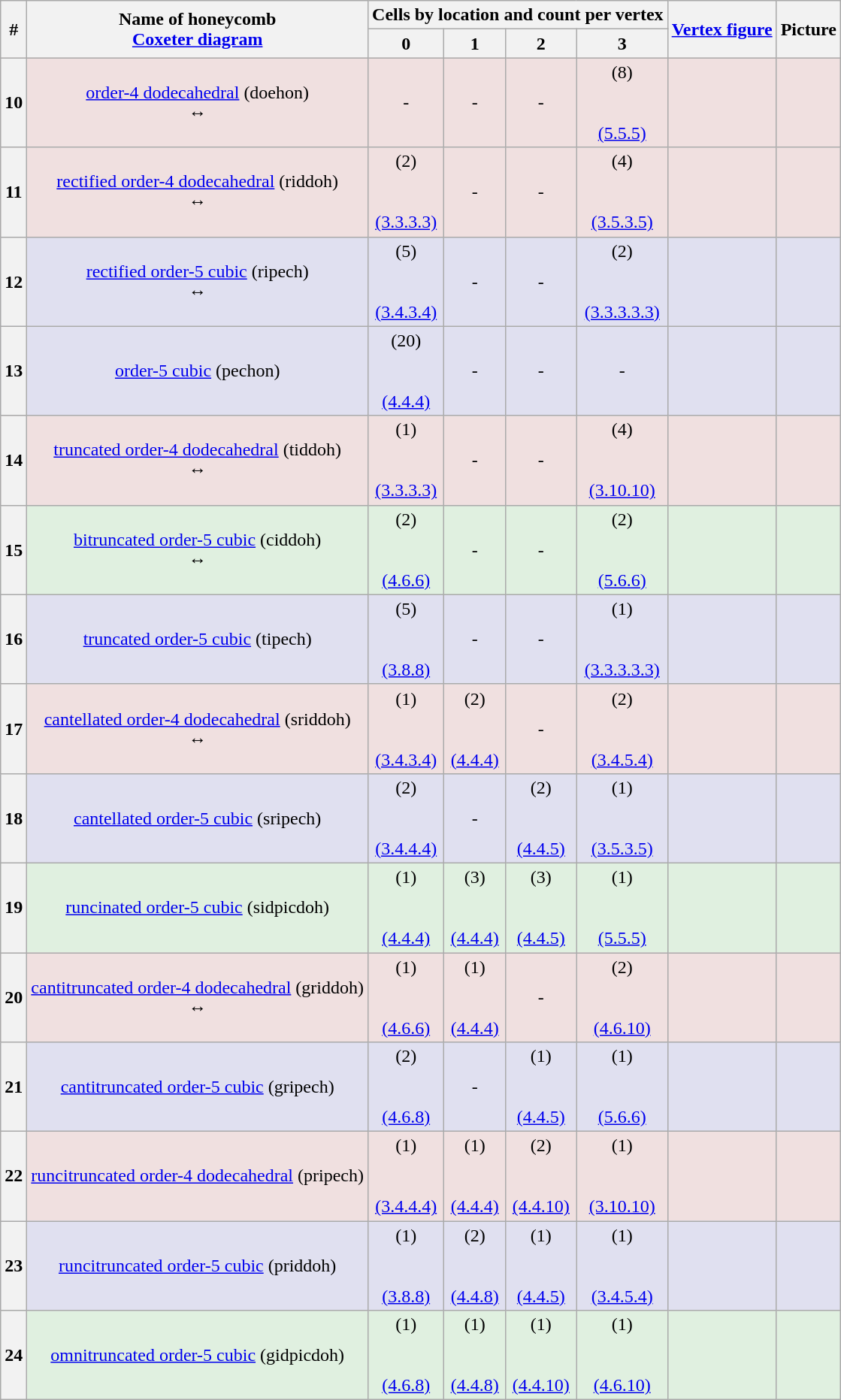<table class=wikitable>
<tr>
<th rowspan=2>#</th>
<th rowspan=2>Name of honeycomb<br><a href='#'>Coxeter diagram</a></th>
<th colspan=4>Cells by location and count per vertex</th>
<th rowspan=2><a href='#'>Vertex figure</a></th>
<th rowspan=2>Picture</th>
</tr>
<tr>
<th>0<br></th>
<th>1<br></th>
<th>2<br></th>
<th>3<br></th>
</tr>
<tr BGCOLOR="#f0e0e0" align=center>
<th>10</th>
<td><a href='#'>order-4 dodecahedral</a> (doehon)<br> ↔ </td>
<td>-</td>
<td>-</td>
<td>-</td>
<td>(8)<br><br><br><a href='#'>(5.5.5)</a></td>
<td></td>
<td></td>
</tr>
<tr BGCOLOR="#f0e0e0" align=center>
<th>11</th>
<td><a href='#'>rectified order-4 dodecahedral</a> (riddoh)<br> ↔ </td>
<td>(2)<br><br><br><a href='#'>(3.3.3.3)</a></td>
<td>-</td>
<td>-</td>
<td>(4)<br><br><br><a href='#'>(3.5.3.5)</a></td>
<td></td>
<td></td>
</tr>
<tr BGCOLOR="#e0e0f0" align=center>
<th>12</th>
<td><a href='#'>rectified order-5 cubic</a> (ripech)<br> ↔ </td>
<td>(5)<br><br><br><a href='#'>(3.4.3.4)</a></td>
<td>-</td>
<td>-</td>
<td>(2)<br><br><br><a href='#'>(3.3.3.3.3)</a></td>
<td></td>
<td></td>
</tr>
<tr BGCOLOR="#e0e0f0" align=center>
<th>13</th>
<td><a href='#'>order-5 cubic</a> (pechon)<br></td>
<td>(20)<br><br><br><a href='#'>(4.4.4)</a></td>
<td>-</td>
<td>-</td>
<td>-</td>
<td></td>
<td></td>
</tr>
<tr BGCOLOR="#f0e0e0" align=center>
<th>14</th>
<td><a href='#'>truncated order-4 dodecahedral</a> (tiddoh)<br> ↔ </td>
<td>(1)<br><br><br><a href='#'>(3.3.3.3)</a></td>
<td>-</td>
<td>-</td>
<td>(4)<br><br><br><a href='#'>(3.10.10)</a></td>
<td></td>
<td></td>
</tr>
<tr BGCOLOR="#e0f0e0" align=center>
<th>15</th>
<td><a href='#'>bitruncated order-5 cubic</a> (ciddoh)<br> ↔ </td>
<td>(2)<br><br><br><a href='#'>(4.6.6)</a></td>
<td>-</td>
<td>-</td>
<td>(2)<br><br><br><a href='#'>(5.6.6)</a></td>
<td></td>
<td></td>
</tr>
<tr BGCOLOR="#e0e0f0" align=center>
<th>16</th>
<td><a href='#'>truncated order-5 cubic</a> (tipech)<br></td>
<td>(5)<br><br><br><a href='#'>(3.8.8)</a></td>
<td>-</td>
<td>-</td>
<td>(1)<br><br><br><a href='#'>(3.3.3.3.3)</a></td>
<td></td>
<td></td>
</tr>
<tr BGCOLOR="#f0e0e0" align=center>
<th>17</th>
<td><a href='#'>cantellated order-4 dodecahedral</a> (sriddoh)<br> ↔ </td>
<td>(1)<br><br><br><a href='#'>(3.4.3.4)</a></td>
<td>(2)<br><br><br><a href='#'>(4.4.4)</a></td>
<td>-</td>
<td>(2)<br><br><br><a href='#'>(3.4.5.4)</a></td>
<td></td>
<td></td>
</tr>
<tr BGCOLOR="#e0e0f0" align=center>
<th>18</th>
<td><a href='#'>cantellated order-5 cubic</a> (sripech)<br></td>
<td>(2)<br><br><br><a href='#'>(3.4.4.4)</a></td>
<td>-</td>
<td>(2)<br><br><br><a href='#'>(4.4.5)</a></td>
<td>(1)<br><br><br><a href='#'>(3.5.3.5)</a></td>
<td></td>
<td></td>
</tr>
<tr BGCOLOR="#e0f0e0" align=center>
<th>19</th>
<td><a href='#'>runcinated order-5 cubic</a> (sidpicdoh)<br></td>
<td>(1)<br><br><br><a href='#'>(4.4.4)</a></td>
<td>(3)<br><br><br><a href='#'>(4.4.4)</a></td>
<td>(3)<br><br><br><a href='#'>(4.4.5)</a></td>
<td>(1)<br><br><br><a href='#'>(5.5.5)</a></td>
<td></td>
<td></td>
</tr>
<tr BGCOLOR="#f0e0e0" align=center>
<th>20</th>
<td><a href='#'>cantitruncated order-4 dodecahedral</a> (griddoh)<br> ↔ </td>
<td>(1)<br><br><br><a href='#'>(4.6.6)</a></td>
<td>(1)<br><br><br><a href='#'>(4.4.4)</a></td>
<td>-</td>
<td>(2)<br><br><br><a href='#'>(4.6.10)</a></td>
<td></td>
<td></td>
</tr>
<tr BGCOLOR="#e0e0f0" align=center>
<th>21</th>
<td><a href='#'>cantitruncated order-5 cubic</a> (gripech)<br></td>
<td>(2)<br><br><br><a href='#'>(4.6.8)</a></td>
<td>-</td>
<td>(1)<br><br><br><a href='#'>(4.4.5)</a></td>
<td>(1)<br><br><br><a href='#'>(5.6.6)</a></td>
<td></td>
<td></td>
</tr>
<tr BGCOLOR="#f0e0e0" align=center>
<th>22</th>
<td><a href='#'>runcitruncated order-4 dodecahedral</a> (pripech)<br></td>
<td>(1)<br><br><br><a href='#'>(3.4.4.4)</a></td>
<td>(1)<br><br><br><a href='#'>(4.4.4)</a></td>
<td>(2)<br><br><br><a href='#'>(4.4.10)</a></td>
<td>(1)<br><br><br><a href='#'>(3.10.10)</a></td>
<td></td>
<td></td>
</tr>
<tr BGCOLOR="#e0e0f0" align=center>
<th>23</th>
<td><a href='#'>runcitruncated order-5 cubic</a> (priddoh)<br></td>
<td>(1)<br><br><br><a href='#'>(3.8.8)</a></td>
<td>(2)<br><br><br><a href='#'>(4.4.8)</a></td>
<td>(1)<br><br><br><a href='#'>(4.4.5)</a></td>
<td>(1)<br><br><br><a href='#'>(3.4.5.4)</a></td>
<td></td>
<td></td>
</tr>
<tr BGCOLOR="#e0f0e0" align=center>
<th>24</th>
<td><a href='#'>omnitruncated order-5 cubic</a> (gidpicdoh)<br></td>
<td>(1)<br><br><br><a href='#'>(4.6.8)</a></td>
<td>(1)<br><br><br><a href='#'>(4.4.8)</a></td>
<td>(1)<br><br><br><a href='#'>(4.4.10)</a></td>
<td>(1)<br><br><br><a href='#'>(4.6.10)</a></td>
<td></td>
<td></td>
</tr>
</table>
